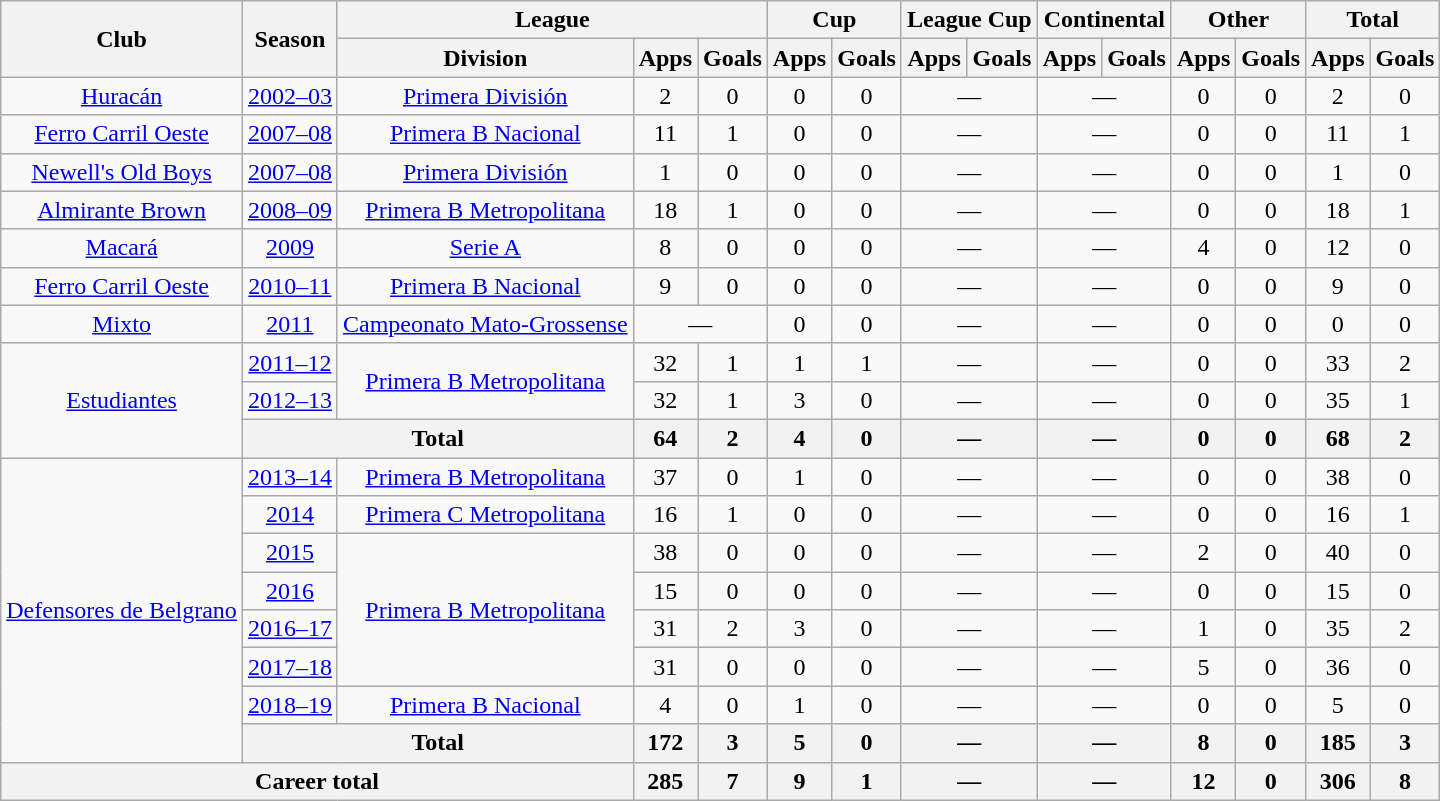<table class="wikitable" style="text-align:center">
<tr>
<th rowspan="2">Club</th>
<th rowspan="2">Season</th>
<th colspan="3">League</th>
<th colspan="2">Cup</th>
<th colspan="2">League Cup</th>
<th colspan="2">Continental</th>
<th colspan="2">Other</th>
<th colspan="2">Total</th>
</tr>
<tr>
<th>Division</th>
<th>Apps</th>
<th>Goals</th>
<th>Apps</th>
<th>Goals</th>
<th>Apps</th>
<th>Goals</th>
<th>Apps</th>
<th>Goals</th>
<th>Apps</th>
<th>Goals</th>
<th>Apps</th>
<th>Goals</th>
</tr>
<tr>
<td rowspan="1"><a href='#'>Huracán</a></td>
<td><a href='#'>2002–03</a></td>
<td rowspan="1"><a href='#'>Primera División</a></td>
<td>2</td>
<td>0</td>
<td>0</td>
<td>0</td>
<td colspan="2">—</td>
<td colspan="2">—</td>
<td>0</td>
<td>0</td>
<td>2</td>
<td>0</td>
</tr>
<tr>
<td rowspan="1"><a href='#'>Ferro Carril Oeste</a></td>
<td><a href='#'>2007–08</a></td>
<td rowspan="1"><a href='#'>Primera B Nacional</a></td>
<td>11</td>
<td>1</td>
<td>0</td>
<td>0</td>
<td colspan="2">—</td>
<td colspan="2">—</td>
<td>0</td>
<td>0</td>
<td>11</td>
<td>1</td>
</tr>
<tr>
<td rowspan="1"><a href='#'>Newell's Old Boys</a></td>
<td><a href='#'>2007–08</a></td>
<td rowspan="1"><a href='#'>Primera División</a></td>
<td>1</td>
<td>0</td>
<td>0</td>
<td>0</td>
<td colspan="2">—</td>
<td colspan="2">—</td>
<td>0</td>
<td>0</td>
<td>1</td>
<td>0</td>
</tr>
<tr>
<td rowspan="1"><a href='#'>Almirante Brown</a></td>
<td><a href='#'>2008–09</a></td>
<td rowspan="1"><a href='#'>Primera B Metropolitana</a></td>
<td>18</td>
<td>1</td>
<td>0</td>
<td>0</td>
<td colspan="2">—</td>
<td colspan="2">—</td>
<td>0</td>
<td>0</td>
<td>18</td>
<td>1</td>
</tr>
<tr>
<td rowspan="1"><a href='#'>Macará</a></td>
<td><a href='#'>2009</a></td>
<td rowspan="1"><a href='#'>Serie A</a></td>
<td>8</td>
<td>0</td>
<td>0</td>
<td>0</td>
<td colspan="2">—</td>
<td colspan="2">—</td>
<td>4</td>
<td>0</td>
<td>12</td>
<td>0</td>
</tr>
<tr>
<td rowspan="1"><a href='#'>Ferro Carril Oeste</a></td>
<td><a href='#'>2010–11</a></td>
<td rowspan="1"><a href='#'>Primera B Nacional</a></td>
<td>9</td>
<td>0</td>
<td>0</td>
<td>0</td>
<td colspan="2">—</td>
<td colspan="2">—</td>
<td>0</td>
<td>0</td>
<td>9</td>
<td>0</td>
</tr>
<tr>
<td rowspan="1"><a href='#'>Mixto</a></td>
<td><a href='#'>2011</a></td>
<td rowspan="1"><a href='#'>Campeonato Mato-Grossense</a></td>
<td colspan="2">—</td>
<td>0</td>
<td>0</td>
<td colspan="2">—</td>
<td colspan="2">—</td>
<td>0</td>
<td>0</td>
<td>0</td>
<td>0</td>
</tr>
<tr>
<td rowspan="3"><a href='#'>Estudiantes</a></td>
<td><a href='#'>2011–12</a></td>
<td rowspan="2"><a href='#'>Primera B Metropolitana</a></td>
<td>32</td>
<td>1</td>
<td>1</td>
<td>1</td>
<td colspan="2">—</td>
<td colspan="2">—</td>
<td>0</td>
<td>0</td>
<td>33</td>
<td>2</td>
</tr>
<tr>
<td><a href='#'>2012–13</a></td>
<td>32</td>
<td>1</td>
<td>3</td>
<td>0</td>
<td colspan="2">—</td>
<td colspan="2">—</td>
<td>0</td>
<td>0</td>
<td>35</td>
<td>1</td>
</tr>
<tr>
<th colspan="2">Total</th>
<th>64</th>
<th>2</th>
<th>4</th>
<th>0</th>
<th colspan="2">—</th>
<th colspan="2">—</th>
<th>0</th>
<th>0</th>
<th>68</th>
<th>2</th>
</tr>
<tr>
<td rowspan="8"><a href='#'>Defensores de Belgrano</a></td>
<td><a href='#'>2013–14</a></td>
<td rowspan="1"><a href='#'>Primera B Metropolitana</a></td>
<td>37</td>
<td>0</td>
<td>1</td>
<td>0</td>
<td colspan="2">—</td>
<td colspan="2">—</td>
<td>0</td>
<td>0</td>
<td>38</td>
<td>0</td>
</tr>
<tr>
<td><a href='#'>2014</a></td>
<td rowspan="1"><a href='#'>Primera C Metropolitana</a></td>
<td>16</td>
<td>1</td>
<td>0</td>
<td>0</td>
<td colspan="2">—</td>
<td colspan="2">—</td>
<td>0</td>
<td>0</td>
<td>16</td>
<td>1</td>
</tr>
<tr>
<td><a href='#'>2015</a></td>
<td rowspan="4"><a href='#'>Primera B Metropolitana</a></td>
<td>38</td>
<td>0</td>
<td>0</td>
<td>0</td>
<td colspan="2">—</td>
<td colspan="2">—</td>
<td>2</td>
<td>0</td>
<td>40</td>
<td>0</td>
</tr>
<tr>
<td><a href='#'>2016</a></td>
<td>15</td>
<td>0</td>
<td>0</td>
<td>0</td>
<td colspan="2">—</td>
<td colspan="2">—</td>
<td>0</td>
<td>0</td>
<td>15</td>
<td>0</td>
</tr>
<tr>
<td><a href='#'>2016–17</a></td>
<td>31</td>
<td>2</td>
<td>3</td>
<td>0</td>
<td colspan="2">—</td>
<td colspan="2">—</td>
<td>1</td>
<td>0</td>
<td>35</td>
<td>2</td>
</tr>
<tr>
<td><a href='#'>2017–18</a></td>
<td>31</td>
<td>0</td>
<td>0</td>
<td>0</td>
<td colspan="2">—</td>
<td colspan="2">—</td>
<td>5</td>
<td>0</td>
<td>36</td>
<td>0</td>
</tr>
<tr>
<td><a href='#'>2018–19</a></td>
<td rowspan="1"><a href='#'>Primera B Nacional</a></td>
<td>4</td>
<td>0</td>
<td>1</td>
<td>0</td>
<td colspan="2">—</td>
<td colspan="2">—</td>
<td>0</td>
<td>0</td>
<td>5</td>
<td>0</td>
</tr>
<tr>
<th colspan="2">Total</th>
<th>172</th>
<th>3</th>
<th>5</th>
<th>0</th>
<th colspan="2">—</th>
<th colspan="2">—</th>
<th>8</th>
<th>0</th>
<th>185</th>
<th>3</th>
</tr>
<tr>
<th colspan="3">Career total</th>
<th>285</th>
<th>7</th>
<th>9</th>
<th>1</th>
<th colspan="2">—</th>
<th colspan="2">—</th>
<th>12</th>
<th>0</th>
<th>306</th>
<th>8</th>
</tr>
</table>
